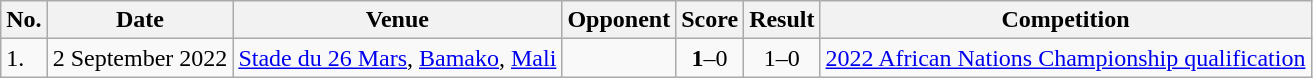<table class="wikitable">
<tr>
<th>No.</th>
<th>Date</th>
<th>Venue</th>
<th>Opponent</th>
<th>Score</th>
<th>Result</th>
<th>Competition</th>
</tr>
<tr>
<td>1.</td>
<td>2 September 2022</td>
<td><a href='#'>Stade du 26 Mars</a>, <a href='#'>Bamako</a>, <a href='#'>Mali</a></td>
<td></td>
<td align=center><strong>1</strong>–0</td>
<td align=center>1–0 </td>
<td><a href='#'>2022 African Nations Championship qualification</a></td>
</tr>
</table>
